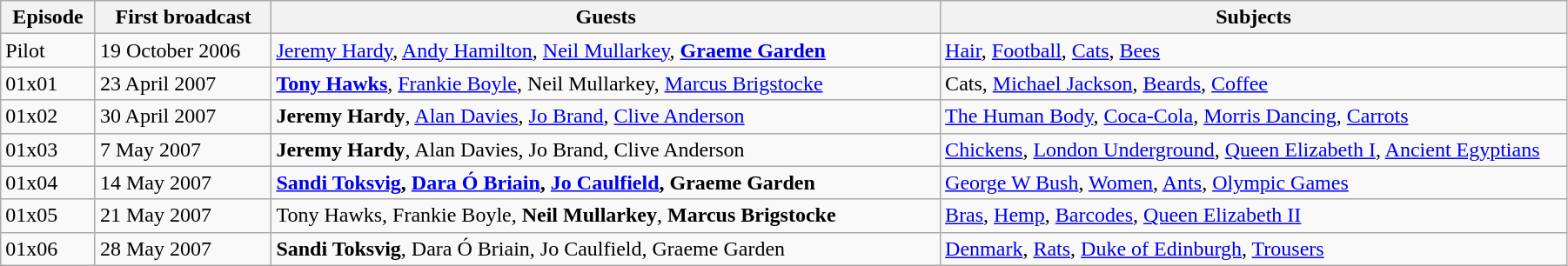<table class="wikitable" style="width:95%;">
<tr>
<th>Episode</th>
<th>First broadcast</th>
<th>Guests</th>
<th style="width:40%;">Subjects</th>
</tr>
<tr>
<td>Pilot</td>
<td>19 October 2006</td>
<td><a href='#'>Jeremy Hardy</a>, <a href='#'>Andy Hamilton</a>, <a href='#'>Neil Mullarkey</a>, <strong><a href='#'>Graeme Garden</a></strong></td>
<td><a href='#'>Hair</a>, <a href='#'>Football</a>, <a href='#'>Cats</a>, <a href='#'>Bees</a></td>
</tr>
<tr>
<td>01x01</td>
<td>23 April 2007</td>
<td><strong><a href='#'>Tony Hawks</a></strong>, <a href='#'>Frankie Boyle</a>, Neil Mullarkey, <a href='#'>Marcus Brigstocke</a></td>
<td>Cats, <a href='#'>Michael Jackson</a>, <a href='#'>Beards</a>, <a href='#'>Coffee</a></td>
</tr>
<tr>
<td>01x02</td>
<td>30 April 2007</td>
<td><strong>Jeremy Hardy</strong>, <a href='#'>Alan Davies</a>, <a href='#'>Jo Brand</a>, <a href='#'>Clive Anderson</a></td>
<td><a href='#'>The Human Body</a>, <a href='#'>Coca-Cola</a>, <a href='#'>Morris Dancing</a>, <a href='#'>Carrots</a></td>
</tr>
<tr>
<td>01x03</td>
<td>7 May 2007</td>
<td><strong>Jeremy Hardy</strong>, Alan Davies, Jo Brand, Clive Anderson</td>
<td><a href='#'>Chickens</a>, <a href='#'>London Underground</a>, <a href='#'>Queen Elizabeth I</a>, <a href='#'>Ancient Egyptians</a></td>
</tr>
<tr>
<td>01x04</td>
<td>14 May 2007</td>
<td><strong><a href='#'>Sandi Toksvig</a>, <a href='#'>Dara Ó Briain</a>, <a href='#'>Jo Caulfield</a>, Graeme Garden</strong></td>
<td><a href='#'>George W Bush</a>, <a href='#'>Women</a>, <a href='#'>Ants</a>, <a href='#'>Olympic Games</a></td>
</tr>
<tr>
<td>01x05</td>
<td>21 May 2007</td>
<td>Tony Hawks, Frankie Boyle, <strong>Neil Mullarkey</strong>, <strong>Marcus Brigstocke</strong></td>
<td><a href='#'>Bras</a>, <a href='#'>Hemp</a>, <a href='#'>Barcodes</a>, <a href='#'>Queen Elizabeth II</a></td>
</tr>
<tr>
<td>01x06</td>
<td>28 May 2007</td>
<td><strong>Sandi Toksvig</strong>, Dara Ó Briain, Jo Caulfield, Graeme Garden</td>
<td><a href='#'>Denmark</a>, <a href='#'>Rats</a>, <a href='#'>Duke of Edinburgh</a>, <a href='#'>Trousers</a></td>
</tr>
</table>
